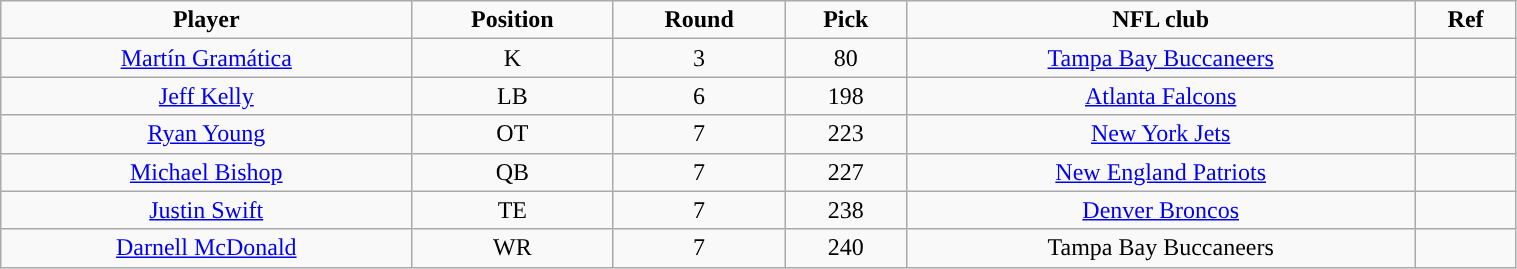<table class="wikitable" width="80%">
<tr align="center" |+>
<td><strong>Player</strong></td>
<td><strong>Position</strong></td>
<td><strong>Round</strong></td>
<td><strong>Pick</strong></td>
<td><strong>NFL club</strong></td>
<td><strong>Ref</strong></td>
</tr>
<tr align="center" bgcolor="">
<td><a href='#'>Martín Gramática</a></td>
<td>K</td>
<td>3</td>
<td>80</td>
<td><a href='#'>Tampa Bay Buccaneers</a></td>
<td></td>
</tr>
<tr align="center" bgcolor="">
<td><a href='#'>Jeff Kelly</a></td>
<td>LB</td>
<td>6</td>
<td>198</td>
<td><a href='#'>Atlanta Falcons</a></td>
<td></td>
</tr>
<tr align="center" bgcolor="">
<td><a href='#'>Ryan Young</a></td>
<td>OT</td>
<td>7</td>
<td>223</td>
<td><a href='#'>New York Jets</a></td>
<td></td>
</tr>
<tr align="center" bgcolor="">
<td><a href='#'>Michael Bishop</a></td>
<td>QB</td>
<td>7</td>
<td>227</td>
<td><a href='#'>New England Patriots</a></td>
<td></td>
</tr>
<tr align="center" bgcolor="">
<td><a href='#'>Justin Swift</a></td>
<td>TE</td>
<td>7</td>
<td>238</td>
<td><a href='#'>Denver Broncos</a></td>
<td></td>
</tr>
<tr align="center" bgcolor="">
<td><a href='#'>Darnell McDonald</a></td>
<td>WR</td>
<td>7</td>
<td>240</td>
<td>Tampa Bay Buccaneers</td>
<td></td>
</tr>
</table>
